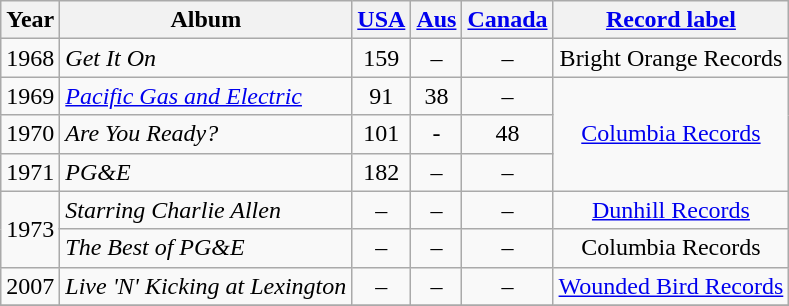<table class="wikitable" style=text-align:center;>
<tr>
<th>Year</th>
<th>Album</th>
<th><a href='#'>USA</a></th>
<th><a href='#'>Aus</a></th>
<th><a href='#'>Canada</a><br></th>
<th><a href='#'>Record label</a></th>
</tr>
<tr>
<td>1968</td>
<td align=left><em>Get It On</em></td>
<td>159</td>
<td>–</td>
<td>–</td>
<td rowspan="1">Bright Orange Records</td>
</tr>
<tr>
<td>1969</td>
<td align=left><em><a href='#'>Pacific Gas and Electric</a></em></td>
<td>91</td>
<td>38</td>
<td>–</td>
<td rowspan="3"><a href='#'>Columbia Records</a></td>
</tr>
<tr>
<td>1970</td>
<td align=left><em>Are You Ready?</em></td>
<td>101</td>
<td>-</td>
<td>48</td>
</tr>
<tr>
<td>1971</td>
<td align=left><em>PG&E</em></td>
<td>182</td>
<td>–</td>
<td>–</td>
</tr>
<tr>
<td rowspan="2">1973</td>
<td align=left><em>Starring Charlie Allen</em></td>
<td>–</td>
<td>–</td>
<td>–</td>
<td rowspan="1"><a href='#'>Dunhill Records</a></td>
</tr>
<tr>
<td align=left><em>The Best of PG&E</em></td>
<td>–</td>
<td>–</td>
<td>–</td>
<td rowspan="1">Columbia Records</td>
</tr>
<tr>
<td>2007</td>
<td align=left><em>Live 'N' Kicking at Lexington</em></td>
<td>–</td>
<td>–</td>
<td>–</td>
<td rowspan="1"><a href='#'>Wounded Bird Records</a></td>
</tr>
<tr>
</tr>
</table>
